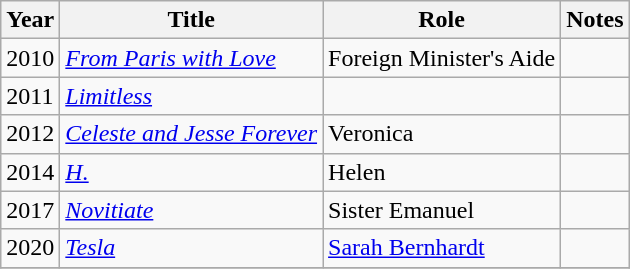<table class="wikitable sortable">
<tr>
<th>Year</th>
<th>Title</th>
<th>Role</th>
<th class="unsortable">Notes</th>
</tr>
<tr>
<td>2010</td>
<td><em><a href='#'>From Paris with Love</a></em></td>
<td>Foreign Minister's Aide</td>
<td></td>
</tr>
<tr>
<td>2011</td>
<td><em><a href='#'>Limitless</a></em></td>
<td></td>
<td></td>
</tr>
<tr>
<td>2012</td>
<td><em><a href='#'>Celeste and Jesse Forever</a></em></td>
<td>Veronica</td>
<td></td>
</tr>
<tr>
<td>2014</td>
<td><em><a href='#'>H.</a></em></td>
<td>Helen</td>
<td></td>
</tr>
<tr>
<td>2017</td>
<td><em><a href='#'>Novitiate</a></em></td>
<td>Sister Emanuel</td>
<td></td>
</tr>
<tr>
<td>2020</td>
<td><em><a href='#'>Tesla</a></em></td>
<td><a href='#'>Sarah Bernhardt</a></td>
<td></td>
</tr>
<tr>
</tr>
</table>
